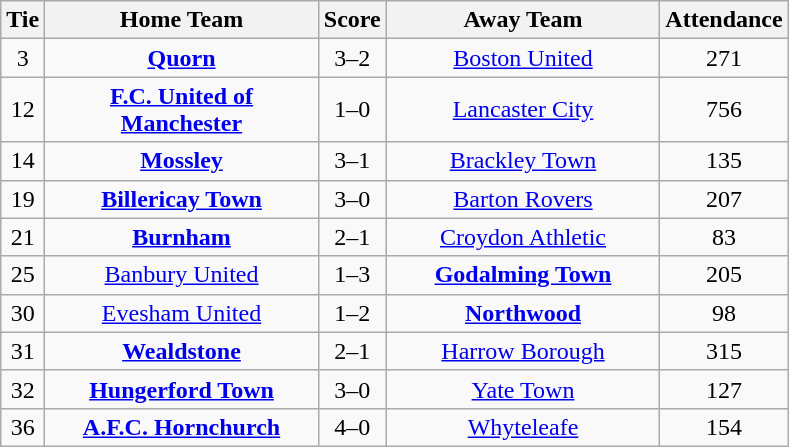<table class="wikitable" style="text-align:center;">
<tr>
<th width=20>Tie</th>
<th width=175>Home Team</th>
<th width=20>Score</th>
<th width=175>Away Team</th>
<th width=20>Attendance</th>
</tr>
<tr>
<td>3</td>
<td><strong><a href='#'>Quorn</a></strong></td>
<td>3–2</td>
<td><a href='#'>Boston United</a></td>
<td>271</td>
</tr>
<tr>
<td>12</td>
<td><strong><a href='#'>F.C. United of Manchester</a></strong></td>
<td>1–0</td>
<td><a href='#'>Lancaster City</a></td>
<td>756</td>
</tr>
<tr>
<td>14</td>
<td><strong><a href='#'>Mossley</a></strong></td>
<td>3–1</td>
<td><a href='#'>Brackley Town</a></td>
<td>135</td>
</tr>
<tr>
<td>19</td>
<td><strong><a href='#'>Billericay Town</a></strong></td>
<td>3–0</td>
<td><a href='#'>Barton Rovers</a></td>
<td>207</td>
</tr>
<tr>
<td>21</td>
<td><strong><a href='#'>Burnham</a></strong></td>
<td>2–1</td>
<td><a href='#'>Croydon Athletic</a></td>
<td>83</td>
</tr>
<tr>
<td>25</td>
<td><a href='#'>Banbury United</a></td>
<td>1–3</td>
<td><strong><a href='#'>Godalming Town</a></strong></td>
<td>205</td>
</tr>
<tr>
<td>30</td>
<td><a href='#'>Evesham United</a></td>
<td>1–2</td>
<td><strong><a href='#'>Northwood</a></strong></td>
<td>98</td>
</tr>
<tr>
<td>31</td>
<td><strong><a href='#'>Wealdstone</a></strong></td>
<td>2–1</td>
<td><a href='#'>Harrow Borough</a></td>
<td>315</td>
</tr>
<tr>
<td>32</td>
<td><strong><a href='#'>Hungerford Town</a></strong></td>
<td>3–0</td>
<td><a href='#'>Yate Town</a></td>
<td>127</td>
</tr>
<tr>
<td>36</td>
<td><strong><a href='#'>A.F.C. Hornchurch</a></strong></td>
<td>4–0</td>
<td><a href='#'>Whyteleafe</a></td>
<td>154</td>
</tr>
</table>
